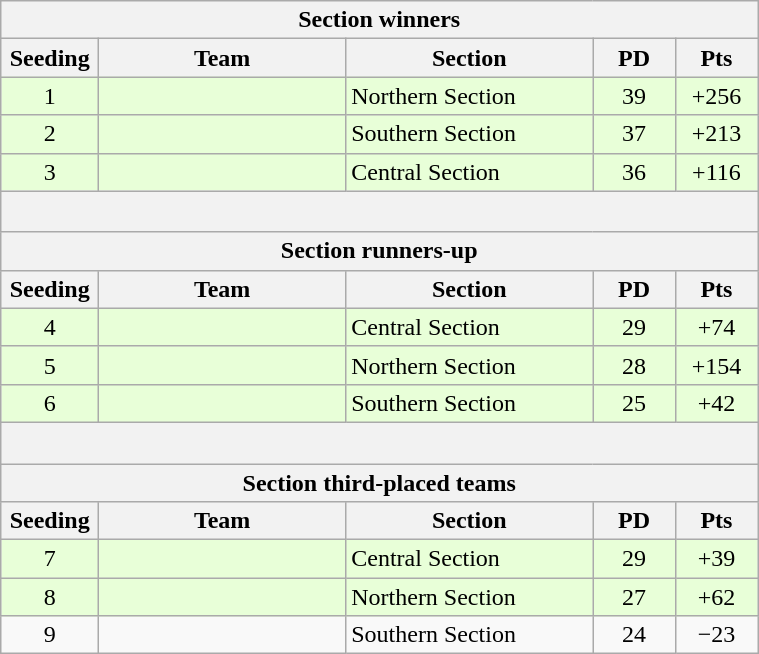<table class="wikitable" style="text-align:center; font-size:100%; width:40%;">
<tr>
<th colspan="100%" cellpadding="0" cellspacing="0"><strong>Section winners</strong></th>
</tr>
<tr>
<th style="width:10%;">Seeding</th>
<th style="width:30%;">Team</th>
<th style="width:30%;">Section</th>
<th style="width:10%;">PD</th>
<th style="width:10%;">Pts</th>
</tr>
<tr style="background:#E8FFD8;">
<td>1</td>
<td style="text-align:left;"></td>
<td style="text-align:left;">Northern Section</td>
<td>39</td>
<td>+256</td>
</tr>
<tr style="background:#E8FFD8;">
<td>2</td>
<td style="text-align:left;"></td>
<td style="text-align:left;">Southern Section</td>
<td>37</td>
<td>+213</td>
</tr>
<tr style="background:#E8FFD8;">
<td>3</td>
<td style="text-align:left;"></td>
<td style="text-align:left;">Central Section</td>
<td>36</td>
<td>+116</td>
</tr>
<tr>
<th colspan="100%" style="height:20px"></th>
</tr>
<tr>
<th colspan="100%" cellpadding="0" cellspacing="0"><strong>Section runners-up</strong></th>
</tr>
<tr>
<th style="width:10%;">Seeding</th>
<th style="width:30%;">Team</th>
<th style="width:30%;">Section</th>
<th style="width:10%;">PD</th>
<th style="width:10%;">Pts</th>
</tr>
<tr style="background:#E8FFD8;">
<td>4</td>
<td style="text-align:left;"></td>
<td style="text-align:left;">Central Section</td>
<td>29</td>
<td>+74</td>
</tr>
<tr style="background:#E8FFD8;">
<td>5</td>
<td style="text-align:left;"></td>
<td style="text-align:left;">Northern Section</td>
<td>28</td>
<td>+154</td>
</tr>
<tr style="background:#E8FFD8;">
<td>6</td>
<td style="text-align:left;"></td>
<td style="text-align:left;">Southern Section</td>
<td>25</td>
<td>+42</td>
</tr>
<tr>
<th colspan="100%" style="height:20px"></th>
</tr>
<tr>
<th colspan="100%" cellpadding="0" cellspacing="0"><strong>Section third-placed teams</strong></th>
</tr>
<tr>
<th style="width:10%;">Seeding</th>
<th style="width:30%;">Team</th>
<th style="width:30%;">Section</th>
<th style="width:10%;">PD</th>
<th style="width:10%;">Pts</th>
</tr>
<tr style="background:#E8FFD8;">
<td>7</td>
<td style="text-align:left;"></td>
<td style="text-align:left;">Central Section</td>
<td>29</td>
<td>+39</td>
</tr>
<tr style="background:#E8FFD8;">
<td>8</td>
<td style="text-align:left;"></td>
<td style="text-align:left;">Northern Section</td>
<td>27</td>
<td>+62</td>
</tr>
<tr>
<td>9</td>
<td style="text-align:left;"></td>
<td style="text-align:left;">Southern Section</td>
<td>24</td>
<td>−23</td>
</tr>
</table>
